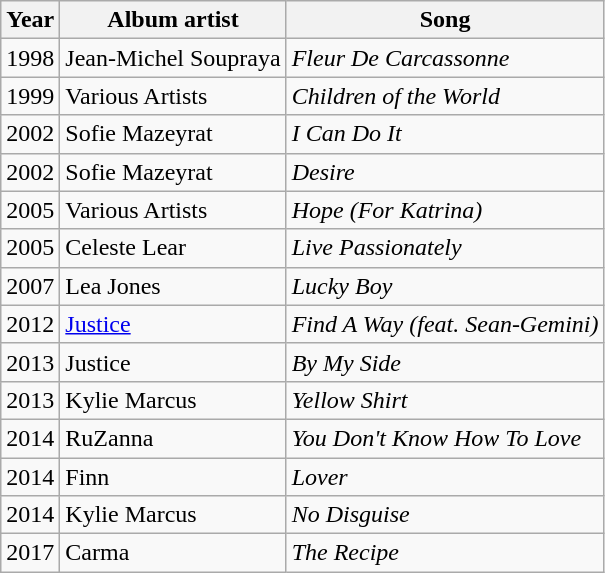<table class="wikitable sortable">
<tr>
<th>Year</th>
<th>Album artist</th>
<th>Song</th>
</tr>
<tr>
<td>1998</td>
<td>Jean-Michel Soupraya</td>
<td><em>Fleur De Carcassonne</em></td>
</tr>
<tr>
<td>1999</td>
<td>Various Artists</td>
<td><em>Children of the World</em></td>
</tr>
<tr>
<td>2002</td>
<td>Sofie Mazeyrat</td>
<td><em>I Can Do It</em></td>
</tr>
<tr>
<td>2002</td>
<td>Sofie Mazeyrat</td>
<td><em>Desire</em></td>
</tr>
<tr>
<td>2005</td>
<td>Various Artists</td>
<td><em>Hope (For Katrina)</em></td>
</tr>
<tr>
<td>2005</td>
<td>Celeste Lear</td>
<td><em>Live Passionately</em></td>
</tr>
<tr>
<td>2007</td>
<td>Lea Jones</td>
<td><em>Lucky Boy</em></td>
</tr>
<tr>
<td>2012</td>
<td><a href='#'>Justice</a></td>
<td><em>Find A Way (feat. Sean-Gemini)</em></td>
</tr>
<tr>
<td>2013</td>
<td>Justice</td>
<td><em>By My Side</em></td>
</tr>
<tr>
<td>2013</td>
<td>Kylie Marcus</td>
<td><em>Yellow Shirt</em></td>
</tr>
<tr>
<td>2014</td>
<td>RuZanna</td>
<td><em>You Don't Know How To Love</em></td>
</tr>
<tr>
<td>2014</td>
<td>Finn</td>
<td><em>Lover</em></td>
</tr>
<tr>
<td>2014</td>
<td>Kylie Marcus</td>
<td><em>No Disguise</em></td>
</tr>
<tr>
<td>2017</td>
<td>Carma</td>
<td><em>The Recipe</em></td>
</tr>
</table>
